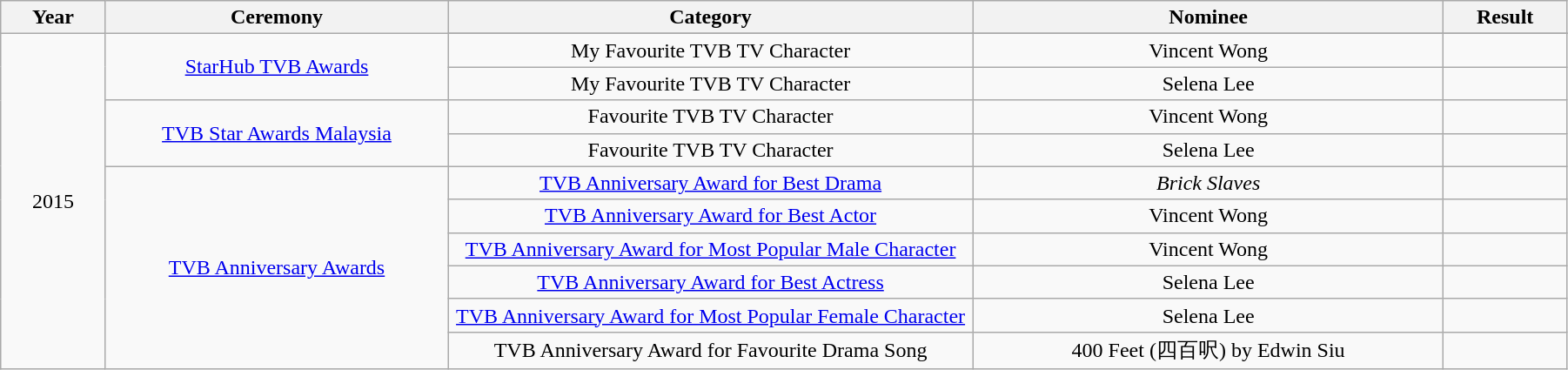<table class="wikitable" style="width:95%;">
<tr>
<th style="width:50px;">Year</th>
<th style="width:180px;">Ceremony</th>
<th style="width:280px;">Category</th>
<th style="width:250px;">Nominee</th>
<th style="width:60px;">Result</th>
</tr>
<tr>
<td align="center" rowspan=11>2015</td>
<td align="center" rowspan=3><a href='#'>StarHub TVB Awards</a></td>
</tr>
<tr>
<td align="center">My Favourite TVB TV Character</td>
<td align="center">Vincent Wong</td>
<td></td>
</tr>
<tr>
<td align="center">My Favourite TVB TV Character</td>
<td align="center">Selena Lee</td>
<td></td>
</tr>
<tr>
<td align="center" rowspan=2><a href='#'>TVB Star Awards Malaysia</a></td>
<td align="center">Favourite TVB TV Character</td>
<td align="center">Vincent Wong</td>
<td></td>
</tr>
<tr>
<td align="center">Favourite TVB TV Character</td>
<td align="center">Selena Lee</td>
<td></td>
</tr>
<tr>
<td align="center" rowspan=7><a href='#'>TVB Anniversary Awards</a></td>
<td align="center"><a href='#'>TVB Anniversary Award for Best Drama</a></td>
<td align="center"><em>Brick Slaves</em></td>
<td></td>
</tr>
<tr>
<td align="center"><a href='#'>TVB Anniversary Award for Best Actor</a></td>
<td align="center">Vincent Wong</td>
<td></td>
</tr>
<tr>
<td align="center"><a href='#'>TVB Anniversary Award for Most Popular Male Character</a></td>
<td align="center">Vincent Wong</td>
<td></td>
</tr>
<tr>
<td align="center"><a href='#'>TVB Anniversary Award for Best Actress</a></td>
<td align="center">Selena Lee</td>
<td></td>
</tr>
<tr>
<td align="center"><a href='#'>TVB Anniversary Award for Most Popular Female Character</a></td>
<td align="center">Selena Lee</td>
<td></td>
</tr>
<tr>
<td align="center">TVB Anniversary Award for Favourite Drama Song</td>
<td align="center">400 Feet (四百呎) by Edwin Siu</td>
<td></td>
</tr>
</table>
